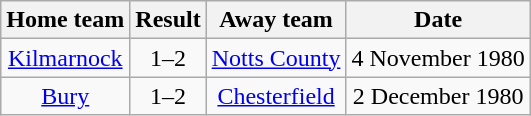<table class="wikitable" style="text-align: center">
<tr>
<th>Home team</th>
<th>Result</th>
<th>Away team</th>
<th>Date</th>
</tr>
<tr>
<td><a href='#'>Kilmarnock</a></td>
<td>1–2</td>
<td><a href='#'>Notts County</a></td>
<td>4 November 1980</td>
</tr>
<tr>
<td><a href='#'>Bury</a></td>
<td>1–2</td>
<td><a href='#'>Chesterfield</a></td>
<td>2 December 1980</td>
</tr>
</table>
